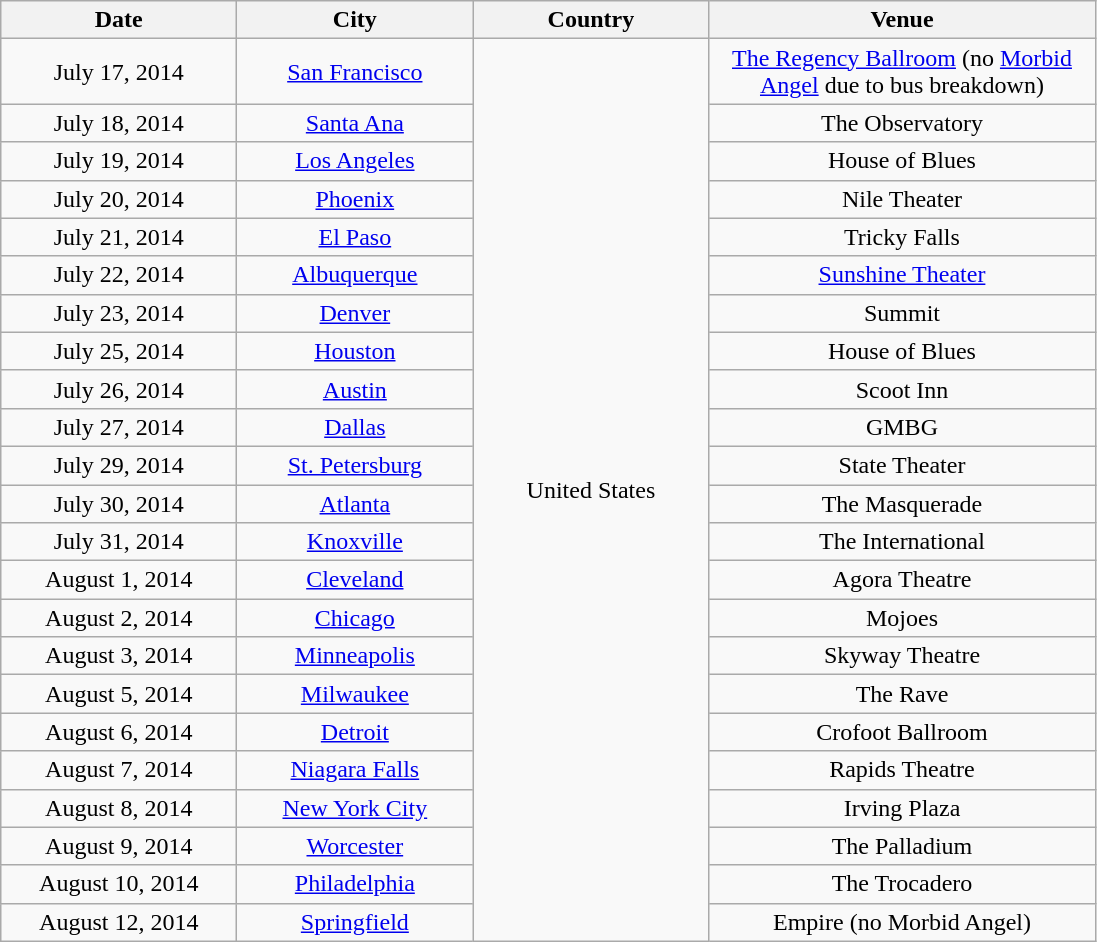<table class="wikitable" style="text-align:center;">
<tr>
<th style="width:150px;">Date</th>
<th style="width:150px;">City</th>
<th style="width:150px;">Country</th>
<th style="width:250px;">Venue</th>
</tr>
<tr>
<td>July 17, 2014</td>
<td><a href='#'>San Francisco</a></td>
<td rowspan="23">United States</td>
<td><a href='#'>The Regency Ballroom</a> (no <a href='#'>Morbid Angel</a> due to bus breakdown)</td>
</tr>
<tr>
<td>July 18, 2014</td>
<td><a href='#'>Santa Ana</a></td>
<td>The Observatory</td>
</tr>
<tr>
<td>July 19, 2014</td>
<td><a href='#'>Los Angeles</a></td>
<td>House of Blues</td>
</tr>
<tr>
<td>July 20, 2014</td>
<td><a href='#'>Phoenix</a></td>
<td>Nile Theater</td>
</tr>
<tr>
<td>July 21, 2014</td>
<td><a href='#'>El Paso</a></td>
<td>Tricky Falls</td>
</tr>
<tr>
<td>July 22, 2014</td>
<td><a href='#'>Albuquerque</a></td>
<td><a href='#'>Sunshine Theater</a></td>
</tr>
<tr>
<td>July 23, 2014</td>
<td><a href='#'>Denver</a></td>
<td>Summit</td>
</tr>
<tr>
<td>July 25, 2014</td>
<td><a href='#'>Houston</a></td>
<td>House of Blues</td>
</tr>
<tr>
<td>July 26, 2014</td>
<td><a href='#'>Austin</a></td>
<td>Scoot Inn</td>
</tr>
<tr>
<td>July 27, 2014</td>
<td><a href='#'>Dallas</a></td>
<td>GMBG</td>
</tr>
<tr>
<td>July 29, 2014</td>
<td><a href='#'>St. Petersburg</a></td>
<td>State Theater</td>
</tr>
<tr>
<td>July 30, 2014</td>
<td><a href='#'>Atlanta</a></td>
<td>The Masquerade</td>
</tr>
<tr>
<td>July 31, 2014</td>
<td><a href='#'>Knoxville</a></td>
<td>The International</td>
</tr>
<tr>
<td>August 1, 2014</td>
<td><a href='#'>Cleveland</a></td>
<td>Agora Theatre</td>
</tr>
<tr>
<td>August 2, 2014</td>
<td><a href='#'>Chicago</a></td>
<td>Mojoes</td>
</tr>
<tr>
<td>August 3, 2014</td>
<td><a href='#'>Minneapolis</a></td>
<td>Skyway Theatre</td>
</tr>
<tr>
<td>August 5, 2014</td>
<td><a href='#'>Milwaukee</a></td>
<td>The Rave</td>
</tr>
<tr>
<td>August 6, 2014</td>
<td><a href='#'>Detroit</a></td>
<td>Crofoot Ballroom</td>
</tr>
<tr>
<td>August 7, 2014</td>
<td><a href='#'>Niagara Falls</a></td>
<td>Rapids Theatre</td>
</tr>
<tr>
<td>August 8, 2014</td>
<td><a href='#'>New York City</a></td>
<td>Irving Plaza</td>
</tr>
<tr>
<td>August 9, 2014</td>
<td><a href='#'>Worcester</a></td>
<td>The Palladium</td>
</tr>
<tr>
<td>August 10, 2014</td>
<td><a href='#'>Philadelphia</a></td>
<td>The Trocadero</td>
</tr>
<tr>
<td>August 12, 2014</td>
<td><a href='#'>Springfield</a></td>
<td>Empire (no Morbid Angel)</td>
</tr>
</table>
